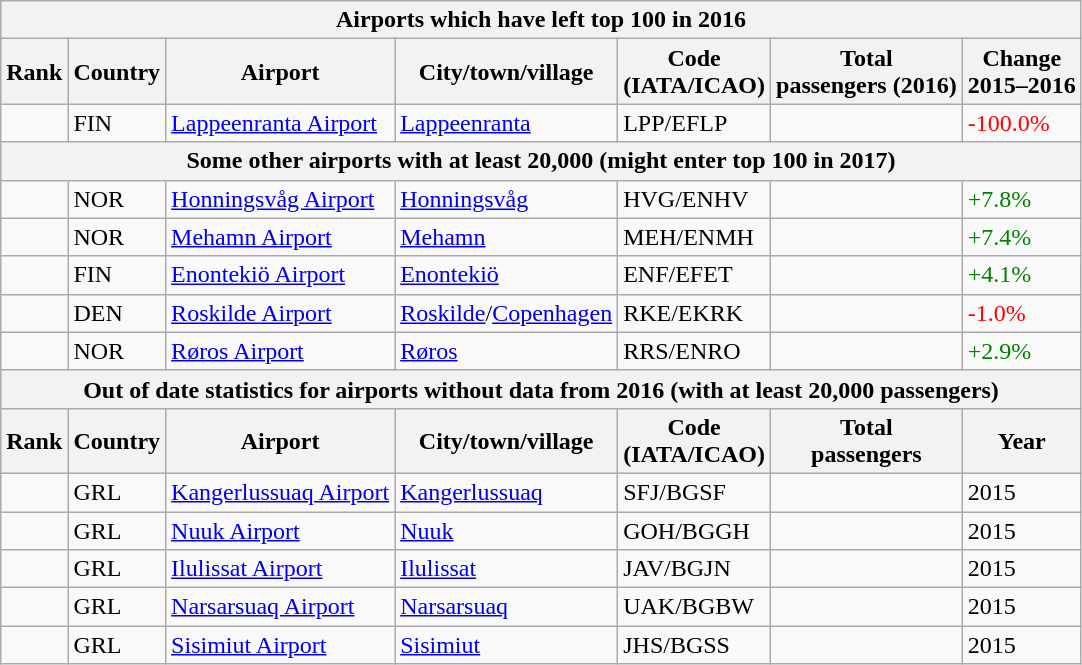<table class="wikitable sortable">
<tr>
<th colspan=99>Airports which have left top 100 in 2016</th>
</tr>
<tr>
<th>Rank</th>
<th>Country</th>
<th>Airport</th>
<th>City/town/village</th>
<th>Code<br>(IATA/ICAO)</th>
<th>Total<br>passengers (2016)</th>
<th>Change<br>2015–2016</th>
</tr>
<tr>
<td></td>
<td>FIN</td>
<td><a href='#'>Lappeenranta Airport</a></td>
<td><a href='#'>Lappeenranta</a></td>
<td>LPP/EFLP</td>
<td></td>
<td style="color:red">-100.0%</td>
</tr>
<tr>
<th colspan=99>Some other airports with at least 20,000 (might enter top 100 in 2017)</th>
</tr>
<tr>
<td></td>
<td>NOR</td>
<td><a href='#'>Honningsvåg Airport</a></td>
<td><a href='#'>Honningsvåg</a></td>
<td>HVG/ENHV</td>
<td></td>
<td style="color:green">+7.8%</td>
</tr>
<tr>
<td></td>
<td>NOR</td>
<td><a href='#'>Mehamn Airport</a></td>
<td><a href='#'>Mehamn</a></td>
<td>MEH/ENMH</td>
<td></td>
<td style="color:green">+7.4%</td>
</tr>
<tr>
<td></td>
<td>FIN</td>
<td><a href='#'>Enontekiö Airport</a></td>
<td><a href='#'>Enontekiö</a></td>
<td>ENF/EFET</td>
<td></td>
<td style="color:green">+4.1%</td>
</tr>
<tr>
<td></td>
<td>DEN</td>
<td><a href='#'>Roskilde Airport</a></td>
<td><a href='#'>Roskilde</a>/<a href='#'>Copenhagen</a></td>
<td>RKE/EKRK</td>
<td></td>
<td style="color:red">-1.0%</td>
</tr>
<tr>
<td></td>
<td>NOR</td>
<td><a href='#'>Røros Airport</a></td>
<td><a href='#'>Røros</a></td>
<td>RRS/ENRO</td>
<td></td>
<td style="color:green">+2.9%</td>
</tr>
<tr>
<th colspan=99>Out of date statistics for airports without data from 2016 (with at least 20,000 passengers)</th>
</tr>
<tr>
<th>Rank</th>
<th>Country</th>
<th>Airport</th>
<th>City/town/village</th>
<th>Code<br>(IATA/ICAO)</th>
<th>Total<br>passengers</th>
<th>Year</th>
</tr>
<tr>
<td></td>
<td>GRL</td>
<td><a href='#'>Kangerlussuaq Airport</a></td>
<td><a href='#'>Kangerlussuaq</a></td>
<td>SFJ/BGSF</td>
<td></td>
<td>2015</td>
</tr>
<tr>
<td></td>
<td>GRL</td>
<td><a href='#'>Nuuk Airport</a></td>
<td><a href='#'>Nuuk</a></td>
<td>GOH/BGGH</td>
<td></td>
<td>2015</td>
</tr>
<tr>
<td></td>
<td>GRL</td>
<td><a href='#'>Ilulissat Airport</a></td>
<td><a href='#'>Ilulissat</a></td>
<td>JAV/BGJN</td>
<td></td>
<td>2015</td>
</tr>
<tr>
<td></td>
<td>GRL</td>
<td><a href='#'>Narsarsuaq Airport</a></td>
<td><a href='#'>Narsarsuaq</a></td>
<td>UAK/BGBW</td>
<td></td>
<td>2015</td>
</tr>
<tr>
<td></td>
<td>GRL</td>
<td><a href='#'>Sisimiut Airport</a></td>
<td><a href='#'>Sisimiut</a></td>
<td>JHS/BGSS</td>
<td></td>
<td>2015</td>
</tr>
</table>
